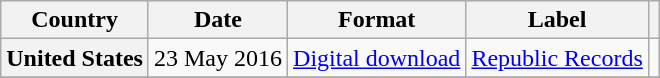<table class="wikitable sortable plainrowheaders">
<tr>
<th scope="col">Country</th>
<th scope="col">Date</th>
<th scope="col">Format</th>
<th scope="col">Label</th>
<th scope="col"></th>
</tr>
<tr>
<th scope="row">United States</th>
<td>23 May 2016</td>
<td><a href='#'>Digital download</a></td>
<td rowspan="1"><a href='#'>Republic Records</a></td>
<td></td>
</tr>
<tr>
</tr>
</table>
